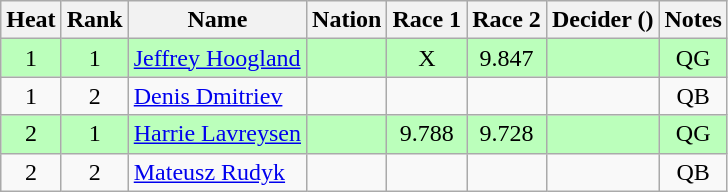<table class="wikitable sortable" style="text-align:center">
<tr>
<th>Heat</th>
<th>Rank</th>
<th>Name</th>
<th>Nation</th>
<th>Race 1</th>
<th>Race 2</th>
<th>Decider ()</th>
<th>Notes</th>
</tr>
<tr bgcolor=bbffbb>
<td>1</td>
<td>1</td>
<td align=left><a href='#'>Jeffrey Hoogland</a></td>
<td align=left></td>
<td>X</td>
<td>9.847</td>
<td></td>
<td>QG</td>
</tr>
<tr>
<td>1</td>
<td>2</td>
<td align=left><a href='#'>Denis Dmitriev</a></td>
<td align=left></td>
<td></td>
<td></td>
<td></td>
<td>QB</td>
</tr>
<tr bgcolor=bbffbb>
<td>2</td>
<td>1</td>
<td align=left><a href='#'>Harrie Lavreysen</a></td>
<td align=left></td>
<td>9.788</td>
<td>9.728</td>
<td></td>
<td>QG</td>
</tr>
<tr>
<td>2</td>
<td>2</td>
<td align=left><a href='#'>Mateusz Rudyk</a></td>
<td align=left></td>
<td></td>
<td></td>
<td></td>
<td>QB</td>
</tr>
</table>
